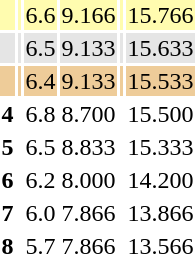<table>
<tr style="background:#fffcaf;">
<th scope=row style="text-align:center"></th>
<td align=left></td>
<td>6.6</td>
<td>9.166</td>
<td></td>
<td>15.766</td>
</tr>
<tr style="background:#e5e5e5;">
<th scope=row style="text-align:center"></th>
<td align=left></td>
<td>6.5</td>
<td>9.133</td>
<td></td>
<td>15.633</td>
</tr>
<tr style="background:#ec9;">
<th scope=row style="text-align:center"></th>
<td align=left></td>
<td>6.4</td>
<td>9.133</td>
<td></td>
<td>15.533</td>
</tr>
<tr>
<th scope=row style="text-align:center">4</th>
<td align=left></td>
<td>6.8</td>
<td>8.700</td>
<td></td>
<td>15.500</td>
</tr>
<tr>
<th scope=row style="text-align:center">5</th>
<td align=left></td>
<td>6.5</td>
<td>8.833</td>
<td></td>
<td>15.333</td>
</tr>
<tr>
<th scope=row style="text-align:center">6</th>
<td align=left></td>
<td>6.2</td>
<td>8.000</td>
<td></td>
<td>14.200</td>
</tr>
<tr>
<th scope=row style="text-align:center">7</th>
<td align=left></td>
<td>6.0</td>
<td>7.866</td>
<td></td>
<td>13.866</td>
</tr>
<tr>
<th scope=row style="text-align:center">8</th>
<td align=left></td>
<td>5.7</td>
<td>7.866</td>
<td></td>
<td>13.566</td>
</tr>
</table>
